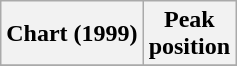<table class="wikitable sortable plainrowheaders" style="text-align:center">
<tr>
<th scope="col">Chart (1999)</th>
<th scope="col">Peak<br> position</th>
</tr>
<tr>
</tr>
</table>
